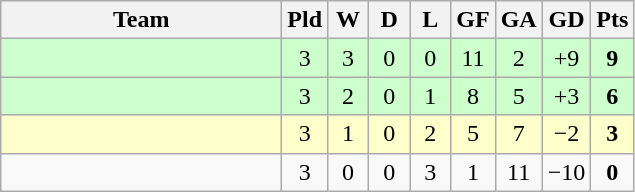<table class="wikitable" style="text-align:center;">
<tr>
<th width=180>Team</th>
<th width=20>Pld</th>
<th width=20>W</th>
<th width=20>D</th>
<th width=20>L</th>
<th width=20>GF</th>
<th width=20>GA</th>
<th width=20>GD</th>
<th width=20>Pts</th>
</tr>
<tr bgcolor="ccffcc">
<td align="left"></td>
<td>3</td>
<td>3</td>
<td>0</td>
<td>0</td>
<td>11</td>
<td>2</td>
<td>+9</td>
<td><strong>9</strong></td>
</tr>
<tr bgcolor="ccffcc">
<td align="left"></td>
<td>3</td>
<td>2</td>
<td>0</td>
<td>1</td>
<td>8</td>
<td>5</td>
<td>+3</td>
<td><strong>6</strong></td>
</tr>
<tr bgcolor="ffffcc">
<td align="left"><em></em></td>
<td>3</td>
<td>1</td>
<td>0</td>
<td>2</td>
<td>5</td>
<td>7</td>
<td>−2</td>
<td><strong>3</strong></td>
</tr>
<tr>
<td align="left"></td>
<td>3</td>
<td>0</td>
<td>0</td>
<td>3</td>
<td>1</td>
<td>11</td>
<td>−10</td>
<td><strong>0</strong></td>
</tr>
</table>
